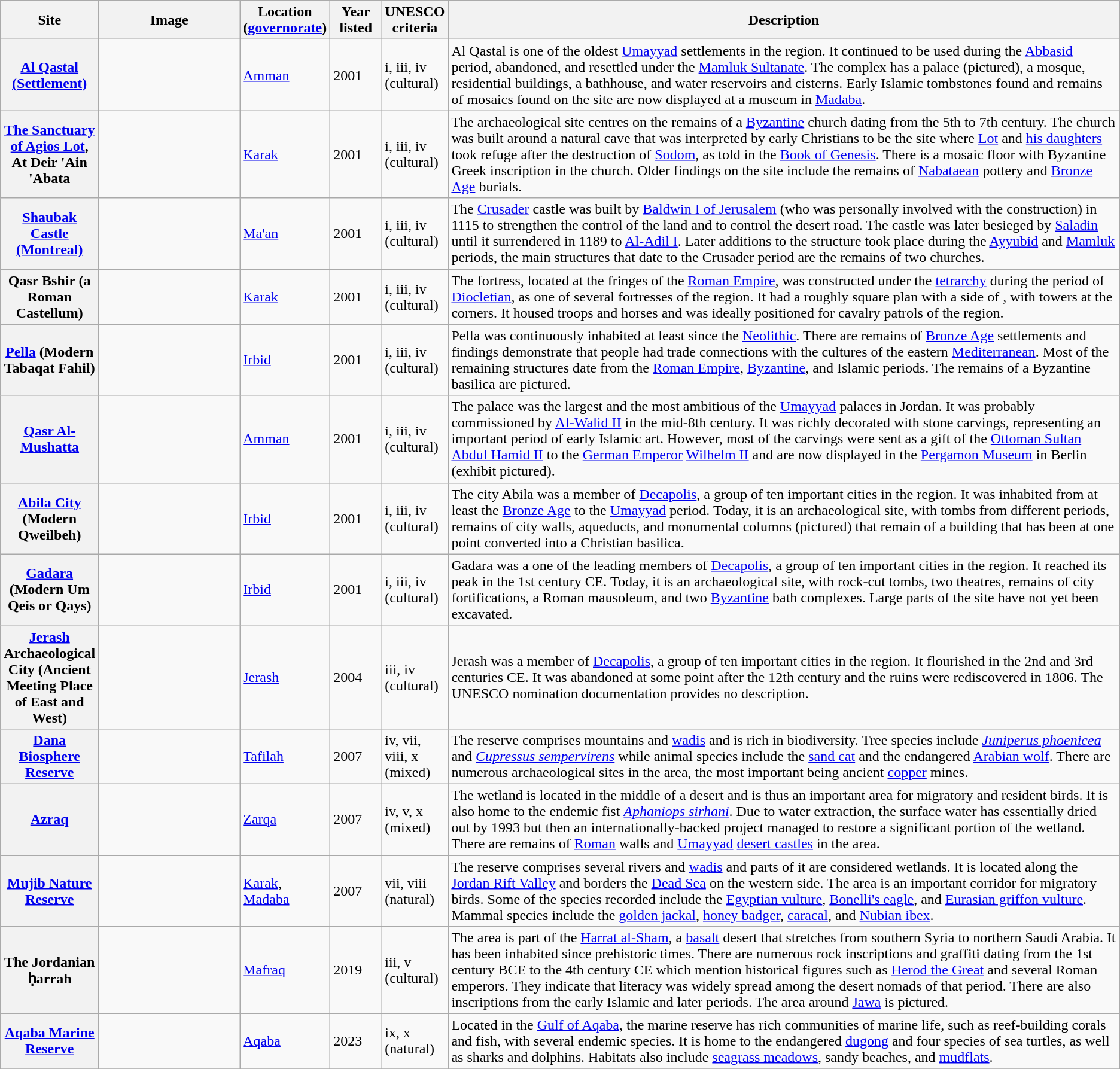<table class="wikitable sortable plainrowheaders">
<tr>
<th style="width:100px;" scope="col">Site</th>
<th class="unsortable" style="width:150px;" scope="col">Image</th>
<th style="width:80px;" scope="col">Location (<a href='#'>governorate</a>)</th>
<th style="width:50px;" scope="col">Year listed</th>
<th style="width:60px;" scope="col">UNESCO criteria</th>
<th scope="col" class="unsortable">Description</th>
</tr>
<tr>
<th scope="row"><a href='#'>Al Qastal (Settlement)</a></th>
<td></td>
<td><a href='#'>Amman</a></td>
<td>2001</td>
<td>i, iii, iv (cultural)</td>
<td>Al Qastal is one of the oldest <a href='#'>Umayyad</a> settlements in the region. It continued to be used during the <a href='#'>Abbasid</a> period, abandoned, and resettled under the <a href='#'>Mamluk Sultanate</a>. The complex has a palace (pictured), a mosque, residential buildings, a bathhouse, and water reservoirs and cisterns. Early Islamic tombstones found and remains of mosaics found on the site are now displayed at a museum in <a href='#'>Madaba</a>.</td>
</tr>
<tr>
<th scope="row"><a href='#'>The Sanctuary of Agios Lot</a>, At Deir 'Ain 'Abata</th>
<td></td>
<td><a href='#'>Karak</a></td>
<td>2001</td>
<td>i, iii, iv (cultural)</td>
<td>The archaeological site centres on the remains of a <a href='#'>Byzantine</a> church dating from the 5th to 7th century. The church was built around a natural cave that was interpreted by early Christians to be the site where <a href='#'>Lot</a> and <a href='#'>his daughters</a> took refuge after the destruction of <a href='#'>Sodom</a>, as told in the <a href='#'>Book of Genesis</a>. There is a mosaic floor with Byzantine Greek inscription in the church. Older findings on the site include the remains of <a href='#'>Nabataean</a> pottery and <a href='#'>Bronze Age</a> burials.</td>
</tr>
<tr>
<th scope="row"><a href='#'>Shaubak Castle (Montreal)</a></th>
<td></td>
<td><a href='#'>Ma'an</a></td>
<td>2001</td>
<td>i, iii, iv (cultural)</td>
<td>The <a href='#'>Crusader</a> castle was built by <a href='#'>Baldwin I of Jerusalem</a> (who was personally involved with the construction) in 1115 to strengthen the control of the land and to control the desert road. The castle was later besieged by <a href='#'>Saladin</a> until it surrendered in 1189 to <a href='#'>Al-Adil I</a>. Later additions to the structure took place during the <a href='#'>Ayyubid</a> and <a href='#'>Mamluk</a> periods, the main structures that date to the Crusader period are the remains of two churches.</td>
</tr>
<tr>
<th scope="row">Qasr Bshir (a Roman Castellum)</th>
<td></td>
<td><a href='#'>Karak</a></td>
<td>2001</td>
<td>i, iii, iv (cultural)</td>
<td>The fortress, located at the fringes of the <a href='#'>Roman Empire</a>, was constructed under the <a href='#'>tetrarchy</a> during the period of <a href='#'>Diocletian</a>, as one of several fortresses of the region. It had a roughly square plan with a side of , with towers at the corners. It housed troops and horses and was ideally positioned for cavalry patrols of the region.</td>
</tr>
<tr>
<th scope="row"><a href='#'>Pella</a> (Modern Tabaqat Fahil)</th>
<td></td>
<td><a href='#'>Irbid</a></td>
<td>2001</td>
<td>i, iii, iv (cultural)</td>
<td>Pella was continuously inhabited at least since the <a href='#'>Neolithic</a>. There are remains of <a href='#'>Bronze Age</a> settlements and findings demonstrate that people had trade connections with the cultures of the eastern <a href='#'>Mediterranean</a>. Most of the remaining structures date from the <a href='#'>Roman Empire</a>, <a href='#'>Byzantine</a>, and Islamic periods. The remains of a Byzantine basilica are pictured.</td>
</tr>
<tr>
<th scope="row"><a href='#'>Qasr Al-Mushatta</a></th>
<td></td>
<td><a href='#'>Amman</a></td>
<td>2001</td>
<td>i, iii, iv (cultural)</td>
<td>The palace was the largest and the most ambitious of the <a href='#'>Umayyad</a> palaces in Jordan. It was probably commissioned by <a href='#'>Al-Walid II</a> in the mid-8th century. It was richly decorated with stone carvings, representing an important period of early Islamic art. However, most of the carvings were sent as a gift of the <a href='#'>Ottoman Sultan</a> <a href='#'>Abdul Hamid II</a> to the <a href='#'>German Emperor</a> <a href='#'>Wilhelm II</a> and are now displayed in the <a href='#'>Pergamon Museum</a> in Berlin (exhibit pictured).</td>
</tr>
<tr>
<th scope="row"><a href='#'>Abila City</a> (Modern Qweilbeh)</th>
<td></td>
<td><a href='#'>Irbid</a></td>
<td>2001</td>
<td>i, iii, iv (cultural)</td>
<td>The city Abila was a member of <a href='#'>Decapolis</a>, a group of ten important cities in the region. It was inhabited from at least the <a href='#'>Bronze Age</a> to the <a href='#'>Umayyad</a> period. Today, it is an archaeological site, with tombs from different periods, remains of city walls, aqueducts, and monumental columns (pictured) that remain of a building that has been at one point converted into a Christian basilica.</td>
</tr>
<tr>
<th scope="row"><a href='#'>Gadara</a> (Modern Um Qeis or Qays)</th>
<td></td>
<td><a href='#'>Irbid</a></td>
<td>2001</td>
<td>i, iii, iv (cultural)</td>
<td>Gadara was a one of the leading members of <a href='#'>Decapolis</a>, a group of ten important cities in the region. It reached its peak in the 1st century CE. Today, it is an archaeological site, with rock-cut tombs, two theatres, remains of city fortifications, a Roman mausoleum, and two <a href='#'>Byzantine</a> bath complexes. Large parts of the site have not yet been excavated.</td>
</tr>
<tr>
<th scope="row"><a href='#'>Jerash</a> Archaeological City (Ancient Meeting Place of East and West)</th>
<td></td>
<td><a href='#'>Jerash</a></td>
<td>2004</td>
<td>iii, iv (cultural)</td>
<td>Jerash was a member of <a href='#'>Decapolis</a>, a group of ten important cities in the region. It flourished in the 2nd and 3rd centuries CE. It was abandoned at some point after the 12th century and the ruins were rediscovered in 1806. The UNESCO nomination documentation provides no description.</td>
</tr>
<tr>
<th scope="row"><a href='#'>Dana Biosphere Reserve</a></th>
<td></td>
<td><a href='#'>Tafilah</a></td>
<td>2007</td>
<td>iv, vii, viii, x (mixed)</td>
<td>The reserve comprises mountains and <a href='#'>wadis</a> and is rich in biodiversity. Tree species include <em><a href='#'>Juniperus phoenicea</a></em> and <em><a href='#'>Cupressus sempervirens</a></em> while animal species include the <a href='#'>sand cat</a> and the endangered <a href='#'>Arabian wolf</a>. There are numerous archaeological sites in the area, the most important being ancient <a href='#'>copper</a> mines.</td>
</tr>
<tr>
<th scope="row"><a href='#'>Azraq</a></th>
<td></td>
<td><a href='#'>Zarqa</a></td>
<td>2007</td>
<td>iv, v, x (mixed)</td>
<td>The wetland is located in the middle of a desert and is thus an important area for migratory and resident birds. It is also home to the endemic fist <em><a href='#'>Aphaniops sirhani</a></em>. Due to water extraction, the surface water has essentially dried out by 1993 but then an internationally-backed project managed to restore a significant portion of the wetland. There are remains of <a href='#'>Roman</a> walls and <a href='#'>Umayyad</a> <a href='#'>desert castles</a> in the area.</td>
</tr>
<tr>
<th scope="row"><a href='#'>Mujib Nature Reserve</a></th>
<td></td>
<td><a href='#'>Karak</a>, <a href='#'>Madaba</a></td>
<td>2007</td>
<td>vii, viii (natural)</td>
<td>The reserve comprises several rivers and <a href='#'>wadis</a> and parts of it are considered wetlands. It is located along the <a href='#'>Jordan Rift Valley</a> and borders the <a href='#'>Dead Sea</a> on the western side. The area is an important corridor for migratory birds. Some of the species recorded include the <a href='#'>Egyptian vulture</a>, <a href='#'>Bonelli's eagle</a>, and <a href='#'>Eurasian griffon vulture</a>. Mammal species include the <a href='#'>golden jackal</a>, <a href='#'>honey badger</a>, <a href='#'>caracal</a>, and <a href='#'>Nubian ibex</a>.</td>
</tr>
<tr>
<th scope="row">The Jordanian ḥarrah</th>
<td></td>
<td><a href='#'>Mafraq</a></td>
<td>2019</td>
<td>iii, v (cultural)</td>
<td>The area is part of the <a href='#'>Harrat al-Sham</a>, a <a href='#'>basalt</a> desert that stretches from southern Syria to northern Saudi Arabia. It has been inhabited since prehistoric times. There are numerous rock inscriptions and graffiti dating from the 1st century BCE to the 4th century CE which mention historical figures such as <a href='#'>Herod the Great</a> and several Roman emperors. They indicate that literacy was widely spread among the desert nomads of that period. There are also inscriptions from the early Islamic and later periods. The area around <a href='#'>Jawa</a> is pictured.</td>
</tr>
<tr>
<th scope="row"><a href='#'>Aqaba Marine Reserve</a></th>
<td></td>
<td><a href='#'>Aqaba</a></td>
<td>2023</td>
<td>ix, x (natural)</td>
<td>Located in the <a href='#'>Gulf of Aqaba</a>, the marine reserve has rich communities of marine life, such as reef-building corals and fish, with several endemic species. It is home to the endangered <a href='#'>dugong</a> and four species of sea turtles, as well as sharks and dolphins. Habitats also include <a href='#'>seagrass meadows</a>, sandy beaches, and <a href='#'>mudflats</a>.</td>
</tr>
<tr>
</tr>
</table>
